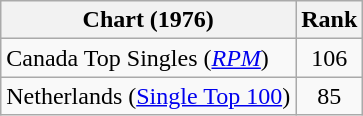<table class="wikitable sortable">
<tr>
<th>Chart (1976)</th>
<th>Rank</th>
</tr>
<tr>
<td>Canada Top Singles (<em><a href='#'>RPM</a></em>)</td>
<td align="center">106</td>
</tr>
<tr>
<td>Netherlands (<a href='#'>Single Top 100</a>)</td>
<td align="center">85</td>
</tr>
</table>
